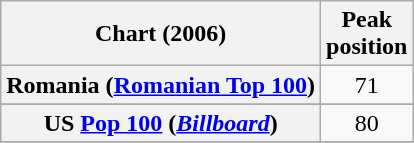<table class="wikitable sortable plainrowheaders" style="text-align:center;">
<tr>
<th>Chart (2006)</th>
<th>Peak<br>position</th>
</tr>
<tr>
<th scope="row">Romania (<a href='#'>Romanian Top 100</a>)</th>
<td>71</td>
</tr>
<tr>
</tr>
<tr>
<th scope="row">US <a href='#'>Pop 100</a> (<em><a href='#'>Billboard</a></em>)</th>
<td>80</td>
</tr>
<tr>
</tr>
</table>
